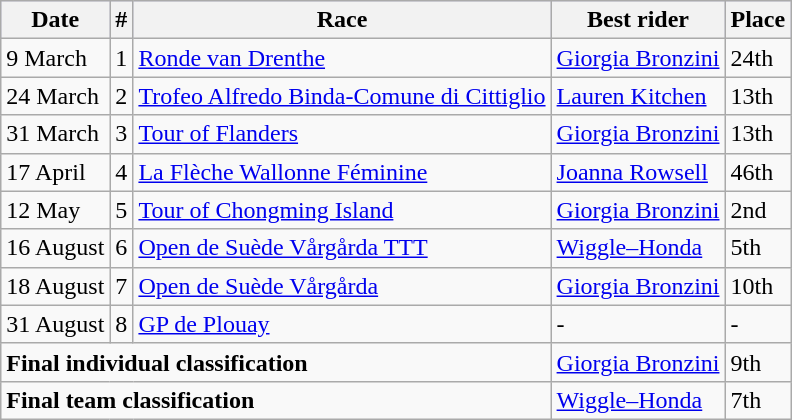<table class="wikitable">
<tr style="background:#ccccff;">
<th>Date</th>
<th>#</th>
<th>Race</th>
<th>Best rider</th>
<th>Place</th>
</tr>
<tr>
<td>9 March</td>
<td>1</td>
<td><a href='#'>Ronde van Drenthe</a></td>
<td> <a href='#'>Giorgia Bronzini</a></td>
<td>24th</td>
</tr>
<tr>
<td>24 March</td>
<td>2</td>
<td><a href='#'>Trofeo Alfredo Binda-Comune di Cittiglio</a></td>
<td> <a href='#'>Lauren Kitchen</a></td>
<td>13th</td>
</tr>
<tr>
<td>31 March</td>
<td>3</td>
<td><a href='#'>Tour of Flanders</a></td>
<td> <a href='#'>Giorgia Bronzini</a></td>
<td>13th</td>
</tr>
<tr>
<td>17 April</td>
<td>4</td>
<td><a href='#'>La Flèche Wallonne Féminine</a></td>
<td> <a href='#'>Joanna Rowsell</a></td>
<td>46th</td>
</tr>
<tr>
<td>12 May</td>
<td>5</td>
<td><a href='#'>Tour of Chongming Island</a></td>
<td> <a href='#'>Giorgia Bronzini</a></td>
<td>2nd</td>
</tr>
<tr>
<td>16 August</td>
<td>6</td>
<td><a href='#'>Open de Suède Vårgårda TTT</a></td>
<td><a href='#'>Wiggle–Honda</a></td>
<td>5th</td>
</tr>
<tr>
<td>18 August</td>
<td>7</td>
<td><a href='#'>Open de Suède Vårgårda</a></td>
<td> <a href='#'>Giorgia Bronzini</a></td>
<td>10th</td>
</tr>
<tr>
<td>31 August</td>
<td>8</td>
<td><a href='#'>GP de Plouay</a></td>
<td>-</td>
<td>-</td>
</tr>
<tr>
<td colspan=3><strong>Final individual classification</strong></td>
<td> <a href='#'>Giorgia Bronzini</a></td>
<td>9th</td>
</tr>
<tr>
<td colspan=3><strong>Final team classification</strong></td>
<td><a href='#'>Wiggle–Honda</a></td>
<td>7th</td>
</tr>
</table>
